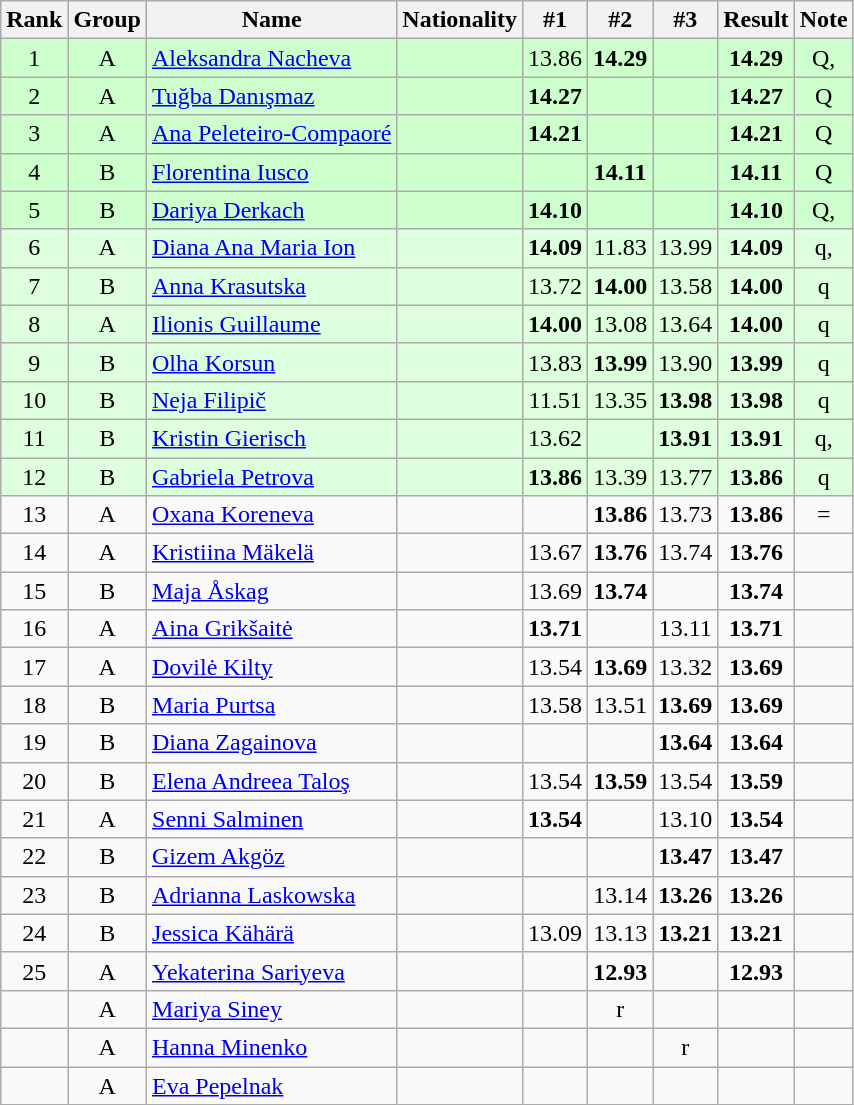<table class="wikitable sortable" style="text-align:center">
<tr>
<th>Rank</th>
<th>Group</th>
<th>Name</th>
<th>Nationality</th>
<th>#1</th>
<th>#2</th>
<th>#3</th>
<th>Result</th>
<th>Note</th>
</tr>
<tr bgcolor=ccffcc>
<td>1</td>
<td>A</td>
<td align=left><a href='#'>Aleksandra Nacheva</a></td>
<td align=left></td>
<td>13.86</td>
<td><strong>14.29</strong></td>
<td></td>
<td><strong>14.29</strong></td>
<td>Q, </td>
</tr>
<tr bgcolor=ccffcc>
<td>2</td>
<td>A</td>
<td align=left><a href='#'>Tuğba Danışmaz</a></td>
<td align=left></td>
<td><strong>14.27</strong></td>
<td></td>
<td></td>
<td><strong>14.27</strong></td>
<td>Q</td>
</tr>
<tr bgcolor=ccffcc>
<td>3</td>
<td>A</td>
<td align=left><a href='#'>Ana Peleteiro-Compaoré</a></td>
<td align=left></td>
<td><strong>14.21</strong></td>
<td></td>
<td></td>
<td><strong>14.21</strong></td>
<td>Q</td>
</tr>
<tr bgcolor=ccffcc>
<td>4</td>
<td>B</td>
<td align=left><a href='#'>Florentina Iusco</a></td>
<td align=left></td>
<td></td>
<td><strong>14.11</strong></td>
<td></td>
<td><strong>14.11</strong></td>
<td>Q</td>
</tr>
<tr bgcolor=ccffcc>
<td>5</td>
<td>B</td>
<td align=left><a href='#'>Dariya Derkach</a></td>
<td align=left></td>
<td><strong>14.10</strong></td>
<td></td>
<td></td>
<td><strong>14.10</strong></td>
<td>Q, </td>
</tr>
<tr bgcolor=ddffdd>
<td>6</td>
<td>A</td>
<td align=left><a href='#'>Diana Ana Maria Ion</a></td>
<td align=left></td>
<td><strong>14.09</strong></td>
<td>11.83</td>
<td>13.99</td>
<td><strong>14.09</strong></td>
<td>q, </td>
</tr>
<tr bgcolor=ddffdd>
<td>7</td>
<td>B</td>
<td align=left><a href='#'>Anna Krasutska</a></td>
<td align=left></td>
<td>13.72</td>
<td><strong>14.00</strong></td>
<td>13.58</td>
<td><strong>14.00</strong></td>
<td>q</td>
</tr>
<tr bgcolor=ddffdd>
<td>8</td>
<td>A</td>
<td align=left><a href='#'>Ilionis Guillaume</a></td>
<td align=left></td>
<td><strong>14.00</strong></td>
<td>13.08</td>
<td>13.64</td>
<td><strong>14.00</strong></td>
<td>q</td>
</tr>
<tr bgcolor=ddffdd>
<td>9</td>
<td>B</td>
<td align=left><a href='#'>Olha Korsun</a></td>
<td align=left></td>
<td>13.83</td>
<td><strong>13.99</strong></td>
<td>13.90</td>
<td><strong>13.99</strong></td>
<td>q</td>
</tr>
<tr bgcolor=ddffdd>
<td>10</td>
<td>B</td>
<td align=left><a href='#'>Neja Filipič</a></td>
<td align=left></td>
<td>11.51</td>
<td>13.35</td>
<td><strong>13.98</strong></td>
<td><strong>13.98</strong></td>
<td>q</td>
</tr>
<tr bgcolor=ddffdd>
<td>11</td>
<td>B</td>
<td align=left><a href='#'>Kristin Gierisch</a></td>
<td align=left></td>
<td>13.62</td>
<td></td>
<td><strong>13.91</strong></td>
<td><strong>13.91</strong></td>
<td>q, </td>
</tr>
<tr bgcolor=ddffdd>
<td>12</td>
<td>B</td>
<td align=left><a href='#'>Gabriela Petrova</a></td>
<td align=left></td>
<td><strong>13.86</strong></td>
<td>13.39</td>
<td>13.77</td>
<td><strong>13.86</strong></td>
<td>q</td>
</tr>
<tr>
<td>13</td>
<td>A</td>
<td align=left><a href='#'>Oxana Koreneva</a></td>
<td align=left></td>
<td></td>
<td><strong>13.86</strong></td>
<td>13.73</td>
<td><strong>13.86</strong></td>
<td>=</td>
</tr>
<tr>
<td>14</td>
<td>A</td>
<td align=left><a href='#'>Kristiina Mäkelä</a></td>
<td align=left></td>
<td>13.67</td>
<td><strong>13.76</strong></td>
<td>13.74</td>
<td><strong>13.76</strong></td>
<td></td>
</tr>
<tr>
<td>15</td>
<td>B</td>
<td align=left><a href='#'>Maja Åskag</a></td>
<td align=left></td>
<td>13.69</td>
<td><strong>13.74</strong></td>
<td></td>
<td><strong>13.74</strong></td>
<td></td>
</tr>
<tr>
<td>16</td>
<td>A</td>
<td align=left><a href='#'>Aina Grikšaitė</a></td>
<td align=left></td>
<td><strong>13.71</strong></td>
<td></td>
<td>13.11</td>
<td><strong>13.71</strong></td>
<td></td>
</tr>
<tr>
<td>17</td>
<td>A</td>
<td align=left><a href='#'>Dovilė Kilty</a></td>
<td align=left></td>
<td>13.54</td>
<td><strong>13.69</strong></td>
<td>13.32</td>
<td><strong>13.69</strong></td>
<td></td>
</tr>
<tr>
<td>18</td>
<td>B</td>
<td align=left><a href='#'>Maria Purtsa</a></td>
<td align=left></td>
<td>13.58</td>
<td>13.51</td>
<td><strong>13.69</strong></td>
<td><strong>13.69</strong></td>
<td></td>
</tr>
<tr>
<td>19</td>
<td>B</td>
<td align=left><a href='#'>Diana Zagainova</a></td>
<td align=left></td>
<td></td>
<td></td>
<td><strong>13.64</strong></td>
<td><strong>13.64</strong></td>
<td></td>
</tr>
<tr>
<td>20</td>
<td>B</td>
<td align=left><a href='#'>Elena Andreea Taloş</a></td>
<td align=left></td>
<td>13.54</td>
<td><strong>13.59</strong></td>
<td>13.54</td>
<td><strong>13.59</strong></td>
<td></td>
</tr>
<tr>
<td>21</td>
<td>A</td>
<td align=left><a href='#'>Senni Salminen</a></td>
<td align=left></td>
<td><strong>13.54</strong></td>
<td></td>
<td>13.10</td>
<td><strong>13.54</strong></td>
<td></td>
</tr>
<tr>
<td>22</td>
<td>B</td>
<td align=left><a href='#'>Gizem Akgöz</a></td>
<td align=left></td>
<td></td>
<td></td>
<td><strong>13.47</strong></td>
<td><strong>13.47</strong></td>
<td></td>
</tr>
<tr>
<td>23</td>
<td>B</td>
<td align=left><a href='#'>Adrianna Laskowska</a></td>
<td align=left></td>
<td></td>
<td>13.14</td>
<td><strong>13.26</strong></td>
<td><strong>13.26</strong></td>
<td></td>
</tr>
<tr>
<td>24</td>
<td>B</td>
<td align=left><a href='#'>Jessica Kähärä</a></td>
<td align=left></td>
<td>13.09</td>
<td>13.13</td>
<td><strong>13.21</strong></td>
<td><strong>13.21</strong></td>
<td></td>
</tr>
<tr>
<td>25</td>
<td>A</td>
<td align=left><a href='#'>Yekaterina Sariyeva</a></td>
<td align=left></td>
<td></td>
<td><strong>12.93</strong></td>
<td></td>
<td><strong>12.93</strong></td>
<td></td>
</tr>
<tr>
<td></td>
<td>A</td>
<td align=left><a href='#'>Mariya Siney</a></td>
<td align=left></td>
<td></td>
<td>r</td>
<td></td>
<td></td>
<td></td>
</tr>
<tr>
<td></td>
<td>A</td>
<td align=left><a href='#'>Hanna Minenko</a></td>
<td align=left></td>
<td></td>
<td></td>
<td>r</td>
<td></td>
<td></td>
</tr>
<tr>
<td></td>
<td>A</td>
<td align=left><a href='#'>Eva Pepelnak</a></td>
<td align=left></td>
<td></td>
<td></td>
<td></td>
<td></td>
<td></td>
</tr>
</table>
